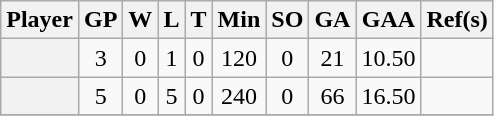<table class="wikitable sortable plainrowheaders" style="text-align:center;">
<tr>
<th scope="col">Player</th>
<th scope="col">GP</th>
<th scope="col">W</th>
<th scope="col">L</th>
<th scope="col">T</th>
<th scope="col">Min</th>
<th scope="col">SO</th>
<th scope="col">GA</th>
<th scope="col">GAA</th>
<th scope="col" class="unsortable">Ref(s)</th>
</tr>
<tr>
<th scope="row"></th>
<td>3</td>
<td>0</td>
<td>1</td>
<td>0</td>
<td>120</td>
<td>0</td>
<td>21</td>
<td>10.50</td>
<td></td>
</tr>
<tr>
<th scope="row"></th>
<td>5</td>
<td>0</td>
<td>5</td>
<td>0</td>
<td>240</td>
<td>0</td>
<td>66</td>
<td>16.50</td>
<td></td>
</tr>
<tr>
</tr>
</table>
